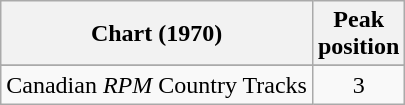<table class="wikitable sortable">
<tr>
<th>Chart (1970)</th>
<th>Peak<br>position</th>
</tr>
<tr>
</tr>
<tr>
</tr>
<tr>
<td>Canadian <em>RPM</em> Country Tracks</td>
<td align="center">3</td>
</tr>
</table>
